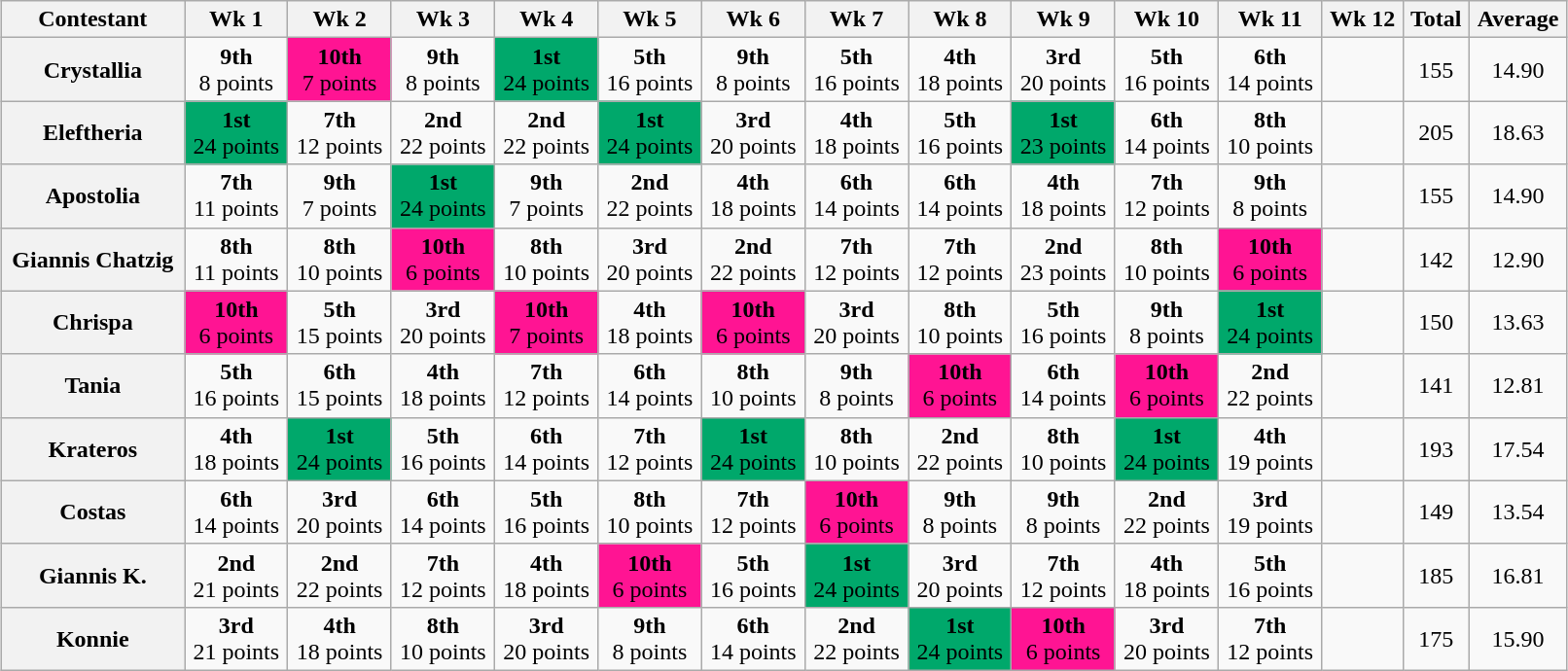<table class="sortable wikitable"  style="margin:auto; text-align:left; white-space:nowrap; width:85%;">
<tr>
<th>Contestant</th>
<th>Wk 1</th>
<th>Wk 2</th>
<th>Wk 3</th>
<th>Wk 4</th>
<th>Wk 5</th>
<th>Wk 6</th>
<th>Wk 7</th>
<th>Wk 8</th>
<th>Wk 9</th>
<th>Wk 10</th>
<th>Wk 11</th>
<th>Wk 12</th>
<th>Total</th>
<th>Average</th>
</tr>
<tr style="text-align: center;">
<th>Crystallia</th>
<td><strong>9th</strong><br>8 points</td>
<td bgcolor="deeppink"><strong>10th</strong><br>7 points</td>
<td><strong>9th</strong><br> 8 points</td>
<td bgcolor="#00A86B"><strong>1st</strong><br>24 points</td>
<td><strong>5th</strong><br>16 points</td>
<td><strong>9th</strong><br>8 points</td>
<td><strong>5th</strong><br>16 points</td>
<td><strong>4th</strong><br>18 points</td>
<td><strong>3rd</strong><br>20 points</td>
<td><strong>5th</strong><br>16 points</td>
<td><strong>6th</strong><br>14 points</td>
<td><strong> </strong></td>
<td>155</td>
<td>14.90</td>
</tr>
<tr style="text-align: center;">
<th>Eleftheria</th>
<td bgcolor="#00A86B"><strong>1st</strong><br>24 points</td>
<td><strong>7th</strong><br>12 points</td>
<td><strong>2nd</strong><br> 22 points</td>
<td><strong>2nd</strong><br>22 points</td>
<td bgcolor="#00A86B"><strong>1st</strong><br>24 points</td>
<td><strong>3rd</strong><br>20 points</td>
<td><strong>4th</strong><br>18 points</td>
<td><strong>5th</strong><br>16 points</td>
<td bgcolor="#00A86B"><strong>1st</strong><br>23 points</td>
<td><strong>6th</strong><br>14 points</td>
<td><strong>8th</strong><br>10 points</td>
<td><strong> </strong></td>
<td>205</td>
<td>18.63</td>
</tr>
<tr style="text-align: center;">
<th>Apostolia</th>
<td><strong>7th</strong><br> 11 points</td>
<td><strong>9th</strong><br>7 points</td>
<td bgcolor="#00A86B"><strong>1st</strong><br>24 points</td>
<td><strong>9th</strong><br>7 points</td>
<td><strong>2nd</strong><br>22 points</td>
<td><strong>4th</strong><br>18 points</td>
<td><strong>6th</strong><br>14 points</td>
<td><strong>6th</strong><br>14 points</td>
<td><strong>4th</strong><br>18 points</td>
<td><strong>7th</strong><br>12 points</td>
<td><strong>9th</strong><br>8 points</td>
<td><strong> </strong></td>
<td>155</td>
<td>14.90</td>
</tr>
<tr style="text-align: center;">
<th>Giannis Chatzig</th>
<td><strong>8th</strong><br>11 points</td>
<td><strong>8th</strong><br>10 points</td>
<td bgcolor="deeppink"><strong>10th </strong><br>6 points</td>
<td><strong>8th</strong><br>10 points</td>
<td><strong>3rd</strong><br>20 points</td>
<td><strong>2nd</strong><br>22 points</td>
<td><strong>7th</strong><br>12 points</td>
<td><strong>7th</strong><br> 12 points</td>
<td><strong>2nd</strong><br>23 points</td>
<td><strong>8th</strong><br>10 points</td>
<td bgcolor="deeppink"><strong>10th</strong><br>6 points</td>
<td><strong> </strong></td>
<td>142</td>
<td>12.90</td>
</tr>
<tr style="text-align: center;">
<th>Chrispa</th>
<td bgcolor="deeppink"><strong>10th</strong><br>6 points</td>
<td><strong>5th</strong><br>15 points</td>
<td><strong>3rd</strong><br>20 points</td>
<td bgcolor="deeppink"><strong>10th</strong><br>7 points</td>
<td><strong>4th </strong><br>18 points</td>
<td bgcolor="deeppink"><strong>10th</strong><br>6 points</td>
<td><strong>3rd</strong><br>20 points</td>
<td><strong>8th</strong><br>10 points</td>
<td><strong>5th</strong><br>16 points</td>
<td><strong>9th</strong><br>8 points</td>
<td bgcolor="#00A86B"><strong>1st</strong><br>24 points</td>
<td><strong> </strong></td>
<td>150</td>
<td>13.63</td>
</tr>
<tr style="text-align: center;">
<th>Tania</th>
<td><strong>5th</strong><br>16 points</td>
<td><strong>6th</strong><br>15 points</td>
<td><strong>4th</strong><br>18 points</td>
<td><strong>7th</strong><br>12 points</td>
<td><strong>6th</strong><br>14 points</td>
<td><strong>8th</strong><br>10 points</td>
<td><strong>9th</strong><br>8 points</td>
<td bgcolor="deeppink"><strong>10th</strong><br>6 points</td>
<td><strong>6th</strong><br>14 points</td>
<td bgcolor="deeppink"><strong>10th</strong><br>6 points</td>
<td><strong>2nd</strong><br>22 points</td>
<td><strong> </strong></td>
<td>141</td>
<td>12.81</td>
</tr>
<tr style="text-align: center;">
<th>Krateros</th>
<td><strong>4th</strong><br>18 points</td>
<td bgcolor="#00A86B"><strong>1st</strong><br>24 points</td>
<td><strong>5th</strong><br>16 points</td>
<td><strong>6th</strong><br>14 points</td>
<td><strong>7th </strong><br>12 points</td>
<td bgcolor="#00A86B"><strong>1st</strong><br>24 points</td>
<td><strong>8th</strong><br>10 points</td>
<td><strong>2nd</strong><br>22 points</td>
<td><strong>8th</strong><br>10 points</td>
<td bgcolor="#00A86B"><strong>1st</strong><br>24 points</td>
<td><strong>4th</strong><br>19 points</td>
<td><strong> </strong></td>
<td>193</td>
<td>17.54</td>
</tr>
<tr style="text-align: center;">
<th>Costas</th>
<td><strong>6th</strong><br>14 points</td>
<td><strong>3rd</strong><br>20 points</td>
<td><strong>6th</strong><br>14 points</td>
<td><strong>5th</strong><br>16 points</td>
<td><strong>8th </strong><br>10 points</td>
<td><strong>7th</strong><br>12 points</td>
<td bgcolor="deeppink"><strong>10th</strong><br>6 points</td>
<td><strong>9th</strong><br>8 points</td>
<td><strong>9th</strong><br>8 points</td>
<td><strong>2nd</strong><br>22 points</td>
<td><strong>3rd</strong><br>19 points</td>
<td><strong> </strong></td>
<td>149</td>
<td>13.54</td>
</tr>
<tr style="text-align: center;">
<th>Giannis K.</th>
<td><strong>2nd</strong><br>21 points</td>
<td><strong>2nd</strong><br>22 points</td>
<td><strong>7th</strong><br>12 points</td>
<td><strong>4th</strong><br>18 points</td>
<td bgcolor="deeppink"><strong>10th </strong><br>6 points</td>
<td><strong>5th</strong><br>16 points</td>
<td bgcolor="#00A86B"><strong>1st</strong><br>24 points</td>
<td><strong>3rd</strong><br>20 points</td>
<td><strong>7th</strong><br>12 points</td>
<td><strong>4th</strong><br>18 points</td>
<td><strong>5th</strong><br>16 points</td>
<td><strong> </strong></td>
<td>185</td>
<td>16.81</td>
</tr>
<tr style="text-align: center;">
<th>Konnie</th>
<td><strong>3rd</strong><br>21 points</td>
<td><strong>4th</strong><br>18 points</td>
<td><strong>8th</strong><br>10 points</td>
<td><strong>3rd</strong><br>20 points</td>
<td><strong>9th </strong><br>8 points</td>
<td><strong>6th </strong><br>14 points</td>
<td><strong>2nd</strong><br>22 points</td>
<td bgcolor="#00A86B"><strong>1st</strong><br>24 points</td>
<td bgcolor="deeppink"><strong>10th</strong><br>6 points</td>
<td><strong>3rd</strong><br>20 points</td>
<td><strong>7th</strong><br> 12 points</td>
<td><strong> </strong></td>
<td>175</td>
<td>15.90</td>
</tr>
</table>
